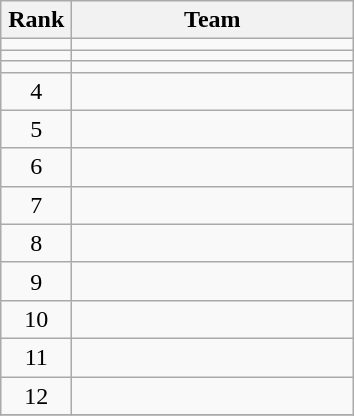<table class="wikitable">
<tr>
<th style="width: 40px;">Rank</th>
<th style="width: 180px;">Team</th>
</tr>
<tr>
<td align=center></td>
<td></td>
</tr>
<tr>
<td align=center></td>
<td></td>
</tr>
<tr>
<td align=center></td>
<td></td>
</tr>
<tr>
<td align=center>4</td>
<td></td>
</tr>
<tr>
<td align=center>5</td>
<td></td>
</tr>
<tr>
<td align=center>6</td>
<td></td>
</tr>
<tr>
<td align=center>7</td>
<td></td>
</tr>
<tr>
<td align=center>8</td>
<td></td>
</tr>
<tr>
<td align=center>9</td>
<td></td>
</tr>
<tr>
<td align=center>10</td>
<td></td>
</tr>
<tr>
<td align=center>11</td>
<td></td>
</tr>
<tr>
<td align=center>12</td>
<td></td>
</tr>
<tr>
</tr>
</table>
